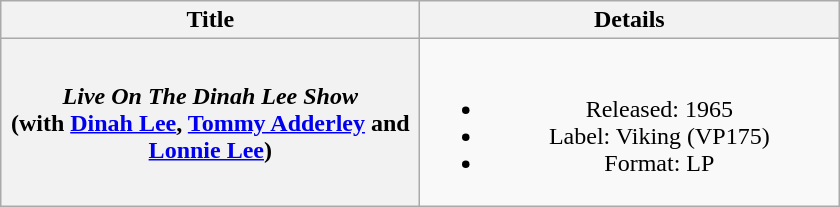<table class="wikitable plainrowheaders" style="text-align:center;" border="1">
<tr>
<th scope="col" style="width:17em;">Title</th>
<th scope="col" style="width:17em;">Details</th>
</tr>
<tr>
<th scope="row"><em>Live On The Dinah Lee Show</em> <br> (with <a href='#'>Dinah Lee</a>, <a href='#'>Tommy Adderley</a> and <a href='#'>Lonnie Lee</a>)</th>
<td><br><ul><li>Released: 1965</li><li>Label: Viking	(VP175)</li><li>Format: LP</li></ul></td>
</tr>
</table>
